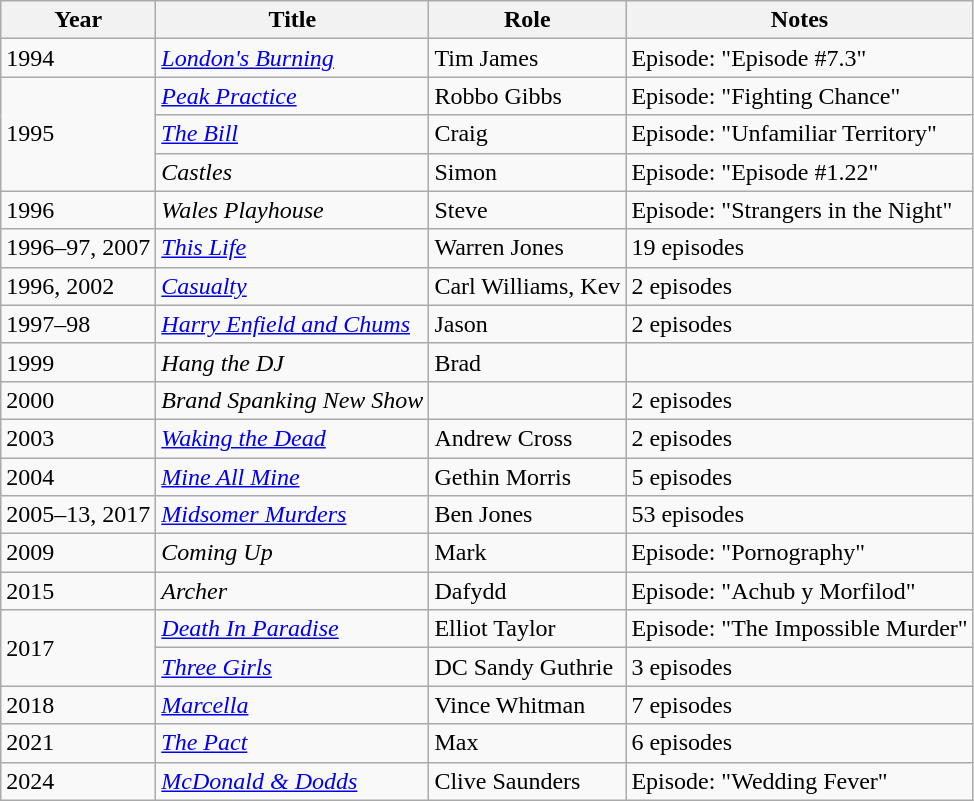<table class="wikitable sortable">
<tr>
<th>Year</th>
<th>Title</th>
<th>Role</th>
<th class="unsortable">Notes</th>
</tr>
<tr>
<td>1994</td>
<td><em><a href='#'>London's Burning</a></em></td>
<td>Tim James</td>
<td>Episode: "Episode #7.3"</td>
</tr>
<tr>
<td rowspan=3>1995</td>
<td><em><a href='#'>Peak Practice</a></em></td>
<td>Robbo Gibbs</td>
<td>Episode: "Fighting Chance"</td>
</tr>
<tr>
<td><em><a href='#'>The Bill</a></em></td>
<td>Craig</td>
<td>Episode: "Unfamiliar Territory"</td>
</tr>
<tr>
<td><em>Castles</em></td>
<td>Simon</td>
<td>Episode: "Episode #1.22"</td>
</tr>
<tr>
<td>1996</td>
<td><em>Wales Playhouse</em></td>
<td>Steve</td>
<td>Episode: "Strangers in the Night"</td>
</tr>
<tr>
<td>1996–97, 2007</td>
<td><em><a href='#'>This Life</a></em></td>
<td>Warren Jones</td>
<td>19 episodes</td>
</tr>
<tr>
<td>1996, 2002</td>
<td><em><a href='#'>Casualty</a></em></td>
<td>Carl Williams, Kev</td>
<td>2 episodes</td>
</tr>
<tr>
<td>1997–98</td>
<td><em><a href='#'>Harry Enfield and Chums</a></em></td>
<td>Jason</td>
<td>2 episodes</td>
</tr>
<tr>
<td>1999</td>
<td><em>Hang the DJ</em></td>
<td>Brad</td>
<td></td>
</tr>
<tr>
<td>2000</td>
<td><em>Brand Spanking New Show</em></td>
<td></td>
<td>2 episodes</td>
</tr>
<tr>
<td>2003</td>
<td><em><a href='#'>Waking the Dead</a></em></td>
<td>Andrew Cross</td>
<td>2 episodes</td>
</tr>
<tr>
<td>2004</td>
<td><em><a href='#'>Mine All Mine</a></em></td>
<td>Gethin Morris</td>
<td>5 episodes</td>
</tr>
<tr>
<td>2005–13, 2017</td>
<td><em><a href='#'>Midsomer Murders</a></em></td>
<td>Ben Jones</td>
<td>53 episodes</td>
</tr>
<tr>
<td>2009</td>
<td><em>Coming Up</em></td>
<td>Mark</td>
<td>Episode: "Pornography"</td>
</tr>
<tr>
<td>2015</td>
<td><em>Archer</em></td>
<td>Dafydd</td>
<td>Episode: "Achub y Morfilod"</td>
</tr>
<tr>
<td rowspan=2>2017</td>
<td><em><a href='#'>Death In Paradise</a></em></td>
<td>Elliot Taylor</td>
<td>Episode: "The Impossible Murder"</td>
</tr>
<tr>
<td><em><a href='#'>Three Girls</a></em></td>
<td>DC Sandy Guthrie</td>
<td>3 episodes</td>
</tr>
<tr>
<td>2018</td>
<td><em><a href='#'>Marcella</a></em></td>
<td>Vince Whitman</td>
<td>7 episodes</td>
</tr>
<tr>
<td>2021</td>
<td><em><a href='#'>The Pact</a></em></td>
<td>Max</td>
<td>6 episodes</td>
</tr>
<tr>
<td>2024</td>
<td><em><a href='#'>McDonald & Dodds</a></em></td>
<td>Clive Saunders</td>
<td>Episode: "Wedding Fever"</td>
</tr>
</table>
